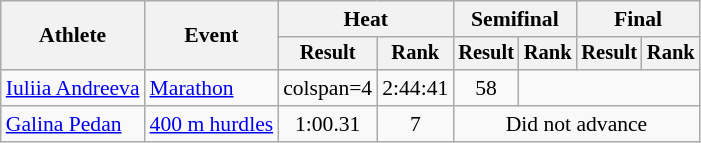<table class=wikitable style="font-size:90%">
<tr>
<th rowspan="2">Athlete</th>
<th rowspan="2">Event</th>
<th colspan="2">Heat</th>
<th colspan="2">Semifinal</th>
<th colspan="2">Final</th>
</tr>
<tr style="font-size:95%">
<th>Result</th>
<th>Rank</th>
<th>Result</th>
<th>Rank</th>
<th>Result</th>
<th>Rank</th>
</tr>
<tr align=center>
<td align=left><a href='#'>Iuliia Andreeva</a></td>
<td align=left><a href='#'>Marathon</a></td>
<td>colspan=4 </td>
<td>2:44:41</td>
<td>58</td>
</tr>
<tr align=center>
<td align=left><a href='#'>Galina Pedan</a></td>
<td align=left><a href='#'>400 m hurdles</a></td>
<td>1:00.31</td>
<td>7</td>
<td colspan=4>Did not advance</td>
</tr>
</table>
